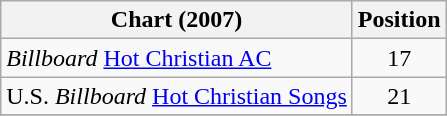<table class="wikitable">
<tr>
<th align="left">Chart (2007)</th>
<th align="center">Position</th>
</tr>
<tr>
<td align="left"><em>Billboard</em> <a href='#'>Hot Christian AC</a></td>
<td align="center">17</td>
</tr>
<tr>
<td align="left">U.S. <em>Billboard</em> <a href='#'>Hot Christian Songs</a></td>
<td align="center">21</td>
</tr>
<tr>
</tr>
</table>
